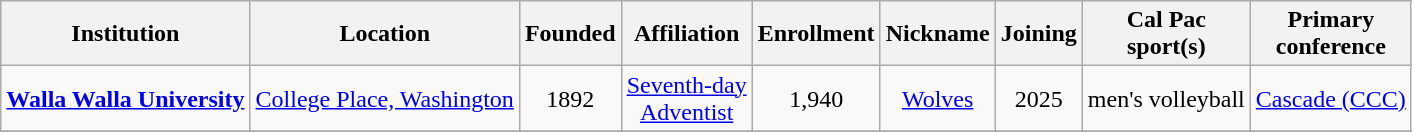<table class="wikitable sortable" style="text-align:center">
<tr>
<th>Institution</th>
<th>Location</th>
<th>Founded</th>
<th>Affiliation</th>
<th>Enrollment</th>
<th>Nickname</th>
<th>Joining</th>
<th>Cal Pac<br>sport(s)</th>
<th>Primary<br>conference</th>
</tr>
<tr>
<td><strong><a href='#'>Walla Walla University</a></strong></td>
<td><a href='#'>College Place, Washington</a></td>
<td>1892</td>
<td><a href='#'>Seventh-day<br>Adventist</a></td>
<td>1,940</td>
<td><a href='#'>Wolves</a></td>
<td>2025</td>
<td>men's volleyball</td>
<td><a href='#'>Cascade (CCC)</a></td>
</tr>
<tr>
</tr>
</table>
